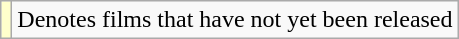<table class="wikitable">
<tr>
<td style="background:#ffc;"></td>
<td>Denotes films that have not yet been released</td>
</tr>
</table>
